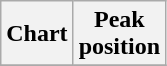<table class="wikitable sortable plainrowheaders" style="text-align:center;" border="1">
<tr>
<th scope="col">Chart</th>
<th scope="col">Peak<br>position</th>
</tr>
<tr>
</tr>
</table>
